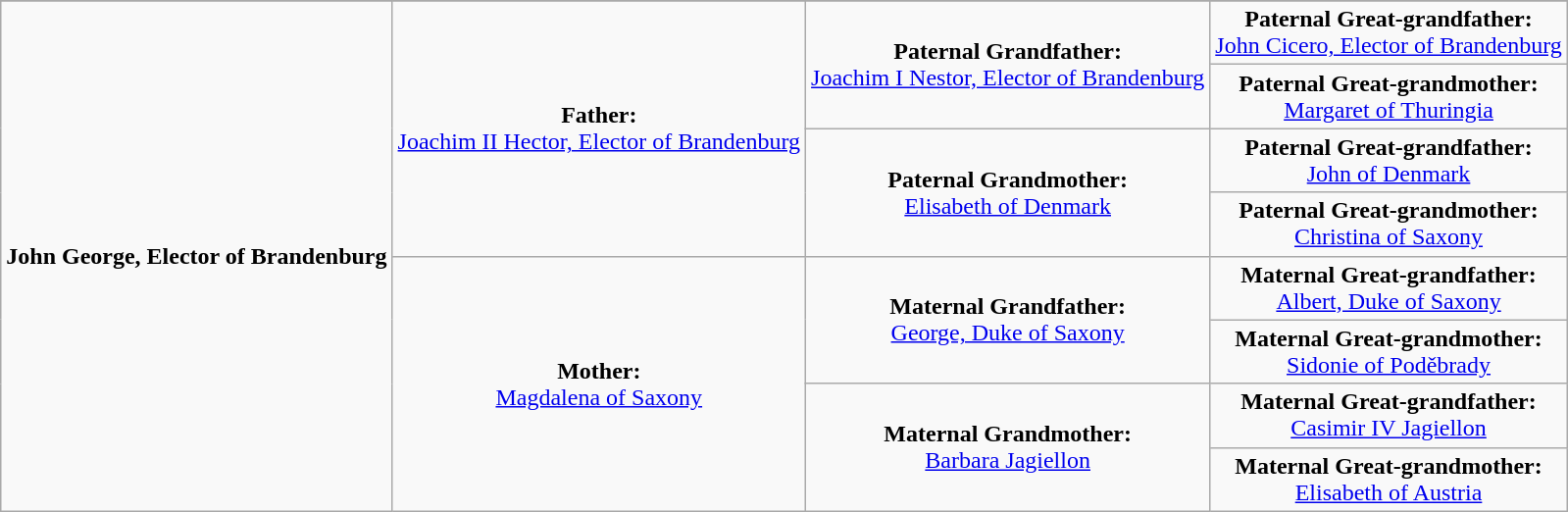<table class="wikitable">
<tr>
</tr>
<tr>
<td rowspan="8" align="center"><strong>John George, Elector of Brandenburg</strong></td>
<td rowspan="4" align="center"><strong>Father:</strong><br><a href='#'>Joachim II Hector, Elector of Brandenburg</a></td>
<td rowspan="2" align="center"><strong>Paternal Grandfather:</strong><br><a href='#'>Joachim I Nestor, Elector of Brandenburg</a></td>
<td align="center"><strong>Paternal Great-grandfather:</strong><br><a href='#'>John Cicero, Elector of Brandenburg</a></td>
</tr>
<tr>
<td align="center"><strong>Paternal Great-grandmother:</strong><br><a href='#'>Margaret of Thuringia</a></td>
</tr>
<tr>
<td rowspan="2" align="center"><strong>Paternal Grandmother:</strong><br><a href='#'>Elisabeth of Denmark</a></td>
<td align="center"><strong>Paternal Great-grandfather:</strong><br><a href='#'>John of Denmark</a></td>
</tr>
<tr>
<td align="center"><strong>Paternal Great-grandmother:</strong><br><a href='#'>Christina of Saxony</a></td>
</tr>
<tr>
<td rowspan="4" align="center"><strong>Mother:</strong><br><a href='#'>Magdalena of Saxony</a></td>
<td rowspan="2" align="center"><strong>Maternal Grandfather:</strong><br><a href='#'>George, Duke of Saxony</a></td>
<td align="center"><strong>Maternal Great-grandfather:</strong><br><a href='#'>Albert, Duke of Saxony</a></td>
</tr>
<tr>
<td align="center"><strong>Maternal Great-grandmother:</strong><br> <a href='#'>Sidonie of Poděbrady</a></td>
</tr>
<tr>
<td rowspan="2" align="center"><strong>Maternal Grandmother:</strong><br><a href='#'>Barbara Jagiellon</a></td>
<td align="center"><strong>Maternal Great-grandfather:</strong><br><a href='#'>Casimir IV Jagiellon</a></td>
</tr>
<tr>
<td align="center"><strong>Maternal Great-grandmother:</strong><br><a href='#'>Elisabeth of Austria</a></td>
</tr>
</table>
